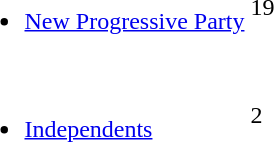<table>
<tr>
<td><br><ul><li><a href='#'>New Progressive Party</a></li></ul></td>
<td><div>19</div></td>
</tr>
<tr>
<td><br><ul><li><a href='#'>Independents</a></li></ul></td>
<td><div>2</div></td>
</tr>
</table>
